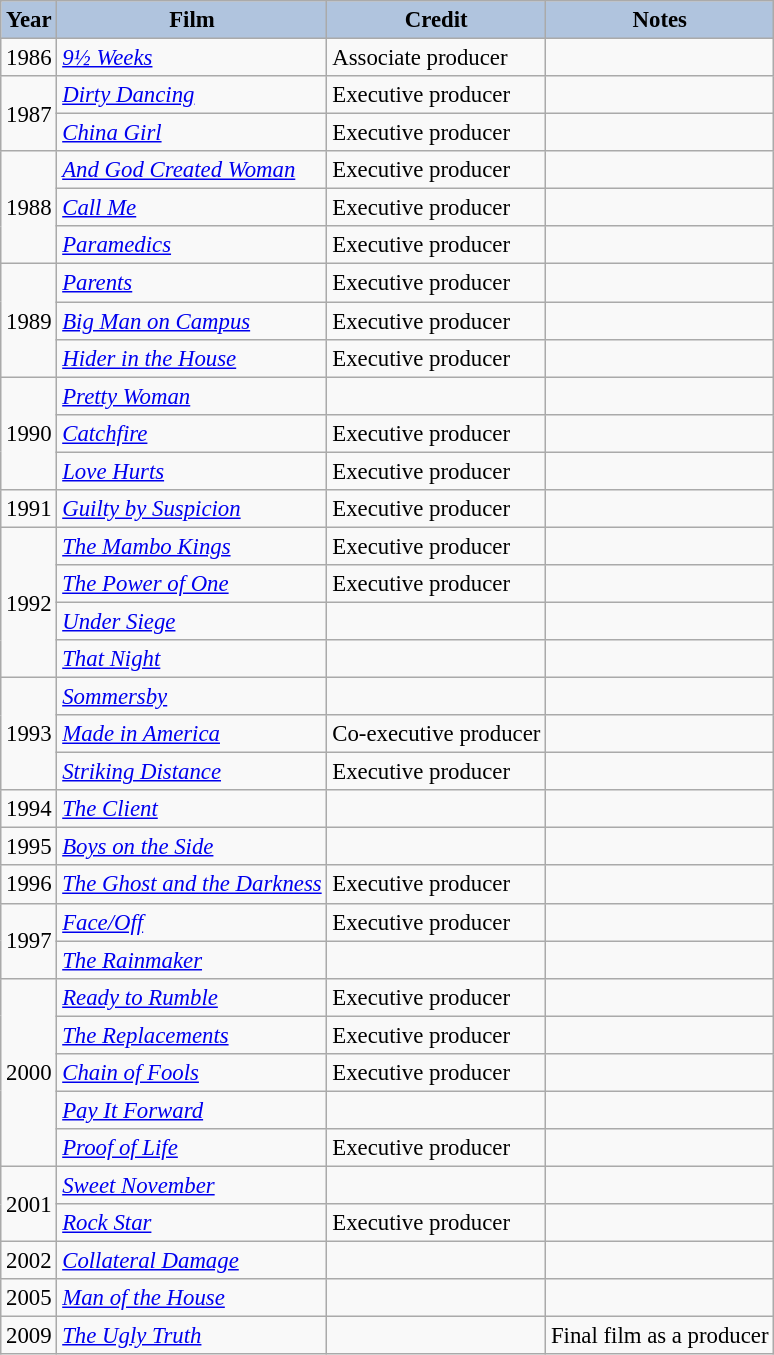<table class="wikitable" style="font-size:95%;">
<tr>
<th style="background:#B0C4DE;">Year</th>
<th style="background:#B0C4DE;">Film</th>
<th style="background:#B0C4DE;">Credit</th>
<th style="background:#B0C4DE;">Notes</th>
</tr>
<tr>
<td>1986</td>
<td><em><a href='#'>9½ Weeks</a></em></td>
<td>Associate producer</td>
<td></td>
</tr>
<tr>
<td rowspan=2>1987</td>
<td><em><a href='#'>Dirty Dancing</a></em></td>
<td>Executive producer</td>
<td></td>
</tr>
<tr>
<td><em><a href='#'>China Girl</a></em></td>
<td>Executive producer</td>
<td></td>
</tr>
<tr>
<td rowspan=3>1988</td>
<td><em><a href='#'>And God Created Woman</a></em></td>
<td>Executive producer</td>
<td></td>
</tr>
<tr>
<td><em><a href='#'>Call Me</a></em></td>
<td>Executive producer</td>
<td></td>
</tr>
<tr>
<td><em><a href='#'>Paramedics</a></em></td>
<td>Executive producer</td>
<td></td>
</tr>
<tr>
<td rowspan=3>1989</td>
<td><em><a href='#'>Parents</a></em></td>
<td>Executive producer</td>
<td></td>
</tr>
<tr>
<td><em><a href='#'>Big Man on Campus</a></em></td>
<td>Executive producer</td>
<td></td>
</tr>
<tr>
<td><em><a href='#'>Hider in the House</a></em></td>
<td>Executive producer</td>
<td></td>
</tr>
<tr>
<td rowspan=3>1990</td>
<td><em><a href='#'>Pretty Woman</a></em></td>
<td></td>
<td></td>
</tr>
<tr>
<td><em><a href='#'>Catchfire</a></em></td>
<td>Executive producer</td>
<td></td>
</tr>
<tr>
<td><em><a href='#'>Love Hurts</a></em></td>
<td>Executive producer</td>
<td></td>
</tr>
<tr>
<td>1991</td>
<td><em><a href='#'>Guilty by Suspicion</a></em></td>
<td>Executive producer</td>
<td></td>
</tr>
<tr>
<td rowspan=4>1992</td>
<td><em><a href='#'>The Mambo Kings</a></em></td>
<td>Executive producer</td>
<td></td>
</tr>
<tr>
<td><em><a href='#'>The Power of One</a></em></td>
<td>Executive producer</td>
<td></td>
</tr>
<tr>
<td><em><a href='#'>Under Siege</a></em></td>
<td></td>
<td></td>
</tr>
<tr>
<td><em><a href='#'>That Night</a></em></td>
<td></td>
<td></td>
</tr>
<tr>
<td rowspan=3>1993</td>
<td><em><a href='#'>Sommersby</a></em></td>
<td></td>
<td></td>
</tr>
<tr>
<td><em><a href='#'>Made in America</a></em></td>
<td>Co-executive producer</td>
<td></td>
</tr>
<tr>
<td><em><a href='#'>Striking Distance</a></em></td>
<td>Executive producer</td>
<td></td>
</tr>
<tr>
<td>1994</td>
<td><em><a href='#'>The Client</a></em></td>
<td></td>
<td></td>
</tr>
<tr>
<td>1995</td>
<td><em><a href='#'>Boys on the Side</a></em></td>
<td></td>
<td></td>
</tr>
<tr>
<td>1996</td>
<td><em><a href='#'>The Ghost and the Darkness</a></em></td>
<td>Executive producer</td>
<td></td>
</tr>
<tr>
<td rowspan=2>1997</td>
<td><em><a href='#'>Face/Off</a></em></td>
<td>Executive producer</td>
<td></td>
</tr>
<tr>
<td><em><a href='#'>The Rainmaker</a></em></td>
<td></td>
<td></td>
</tr>
<tr>
<td rowspan=5>2000</td>
<td><em><a href='#'>Ready to Rumble</a></em></td>
<td>Executive producer</td>
<td></td>
</tr>
<tr>
<td><em><a href='#'>The Replacements</a></em></td>
<td>Executive producer</td>
<td></td>
</tr>
<tr>
<td><em><a href='#'>Chain of Fools</a></em></td>
<td>Executive producer</td>
<td></td>
</tr>
<tr>
<td><em><a href='#'>Pay It Forward</a></em></td>
<td></td>
<td></td>
</tr>
<tr>
<td><em><a href='#'>Proof of Life</a></em></td>
<td>Executive producer</td>
<td></td>
</tr>
<tr>
<td rowspan=2>2001</td>
<td><em><a href='#'>Sweet November</a></em></td>
<td></td>
<td></td>
</tr>
<tr>
<td><em><a href='#'>Rock Star</a></em></td>
<td>Executive producer</td>
<td></td>
</tr>
<tr>
<td>2002</td>
<td><em><a href='#'>Collateral Damage</a></em></td>
<td></td>
<td></td>
</tr>
<tr>
<td>2005</td>
<td><em><a href='#'>Man of the House</a></em></td>
<td></td>
<td></td>
</tr>
<tr>
<td>2009</td>
<td><em><a href='#'>The Ugly Truth</a></em></td>
<td></td>
<td>Final film as a producer</td>
</tr>
</table>
